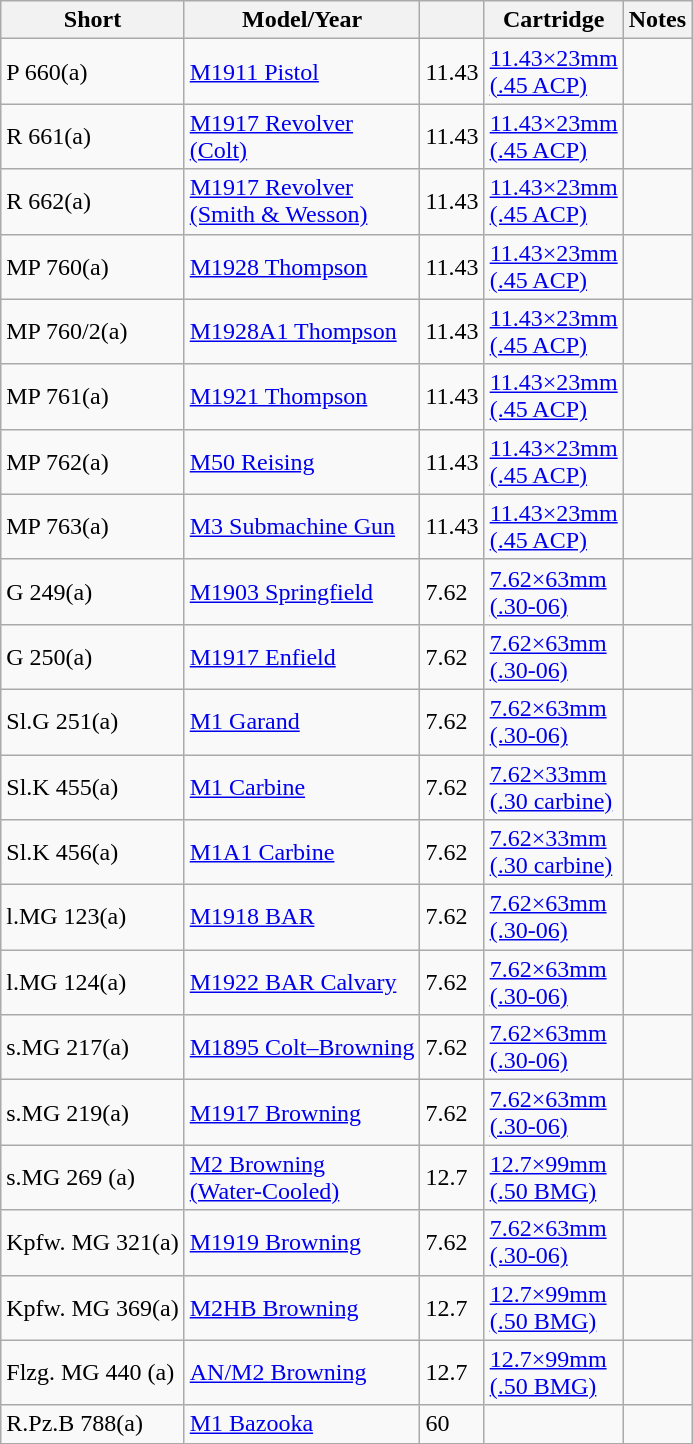<table border="1" class="wikitable sortable">
<tr>
<th>Short<br></th>
<th>Model/Year</th>
<th><br></th>
<th>Cartridge</th>
<th>Notes</th>
</tr>
<tr>
<td>P 660(a)</td>
<td><a href='#'>M1911 Pistol</a></td>
<td>11.43</td>
<td><a href='#'>11.43×23mm<br>(.45 ACP)</a></td>
<td></td>
</tr>
<tr>
<td>R 661(a)</td>
<td><a href='#'>M1917 Revolver<br>(Colt)</a></td>
<td>11.43</td>
<td><a href='#'>11.43×23mm<br>(.45 ACP)</a></td>
<td></td>
</tr>
<tr>
<td>R 662(a)</td>
<td><a href='#'>M1917 Revolver<br>(Smith & Wesson)</a></td>
<td>11.43</td>
<td><a href='#'>11.43×23mm<br>(.45 ACP)</a></td>
<td></td>
</tr>
<tr>
<td>MP 760(a)</td>
<td><a href='#'>M1928 Thompson</a></td>
<td>11.43</td>
<td><a href='#'>11.43×23mm<br>(.45 ACP)</a></td>
<td></td>
</tr>
<tr>
<td>MP 760/2(a)</td>
<td><a href='#'>M1928A1 Thompson</a></td>
<td>11.43</td>
<td><a href='#'>11.43×23mm<br>(.45 ACP)</a></td>
<td></td>
</tr>
<tr>
<td>MP 761(a)</td>
<td><a href='#'>M1921 Thompson</a></td>
<td>11.43</td>
<td><a href='#'>11.43×23mm<br>(.45 ACP)</a></td>
<td></td>
</tr>
<tr>
<td>MP 762(a)</td>
<td><a href='#'>M50 Reising</a></td>
<td>11.43</td>
<td><a href='#'>11.43×23mm<br>(.45 ACP)</a></td>
<td></td>
</tr>
<tr>
<td>MP 763(a)</td>
<td><a href='#'>M3 Submachine Gun</a></td>
<td>11.43</td>
<td><a href='#'>11.43×23mm<br>(.45 ACP)</a></td>
<td></td>
</tr>
<tr>
<td>G 249(a)</td>
<td><a href='#'>M1903 Springfield</a></td>
<td>7.62</td>
<td><a href='#'>7.62×63mm<br>(.30-06)</a></td>
<td></td>
</tr>
<tr>
<td>G 250(a)</td>
<td><a href='#'>M1917 Enfield</a></td>
<td>7.62</td>
<td><a href='#'>7.62×63mm<br>(.30-06)</a></td>
<td></td>
</tr>
<tr>
<td>Sl.G 251(a)</td>
<td><a href='#'>M1 Garand</a></td>
<td>7.62</td>
<td><a href='#'>7.62×63mm<br>(.30-06)</a></td>
<td></td>
</tr>
<tr>
<td>Sl.K 455(a)</td>
<td><a href='#'>M1 Carbine</a></td>
<td>7.62</td>
<td><a href='#'>7.62×33mm<br>(.30 carbine)</a></td>
<td></td>
</tr>
<tr>
<td>Sl.K 456(a)</td>
<td><a href='#'>M1A1 Carbine</a></td>
<td>7.62</td>
<td><a href='#'>7.62×33mm<br>(.30 carbine)</a></td>
<td></td>
</tr>
<tr>
<td>l.MG 123(a)</td>
<td><a href='#'>M1918 BAR</a></td>
<td>7.62</td>
<td><a href='#'>7.62×63mm<br>(.30-06)</a></td>
<td></td>
</tr>
<tr>
<td>l.MG 124(a)</td>
<td><a href='#'>M1922 BAR Calvary</a></td>
<td>7.62</td>
<td><a href='#'>7.62×63mm<br>(.30-06)</a></td>
<td></td>
</tr>
<tr>
<td>s.MG 217(a)</td>
<td><a href='#'>M1895 Colt–Browning</a></td>
<td>7.62</td>
<td><a href='#'>7.62×63mm<br>(.30-06)</a></td>
<td></td>
</tr>
<tr>
<td>s.MG 219(a)</td>
<td><a href='#'>M1917 Browning</a></td>
<td>7.62</td>
<td><a href='#'>7.62×63mm<br>(.30-06)</a></td>
<td></td>
</tr>
<tr>
<td>s.MG 269 (a)</td>
<td><a href='#'>M2 Browning<br>(Water-Cooled)</a></td>
<td>12.7</td>
<td><a href='#'>12.7×99mm<br>(.50 BMG)</a></td>
<td></td>
</tr>
<tr>
<td>Kpfw. MG 321(a)</td>
<td><a href='#'>M1919 Browning</a></td>
<td>7.62</td>
<td><a href='#'>7.62×63mm<br>(.30-06)</a></td>
<td></td>
</tr>
<tr>
<td>Kpfw. MG 369(a)</td>
<td><a href='#'>M2HB Browning</a></td>
<td>12.7</td>
<td><a href='#'>12.7×99mm<br>(.50 BMG)</a></td>
<td></td>
</tr>
<tr>
<td>Flzg. MG 440 (a)</td>
<td><a href='#'>AN/M2 Browning</a></td>
<td>12.7</td>
<td><a href='#'>12.7×99mm<br>(.50 BMG)</a></td>
<td></td>
</tr>
<tr>
<td>R.Pz.B 788(a)</td>
<td><a href='#'>M1 Bazooka</a></td>
<td>60</td>
<td></td>
<td></td>
</tr>
</table>
